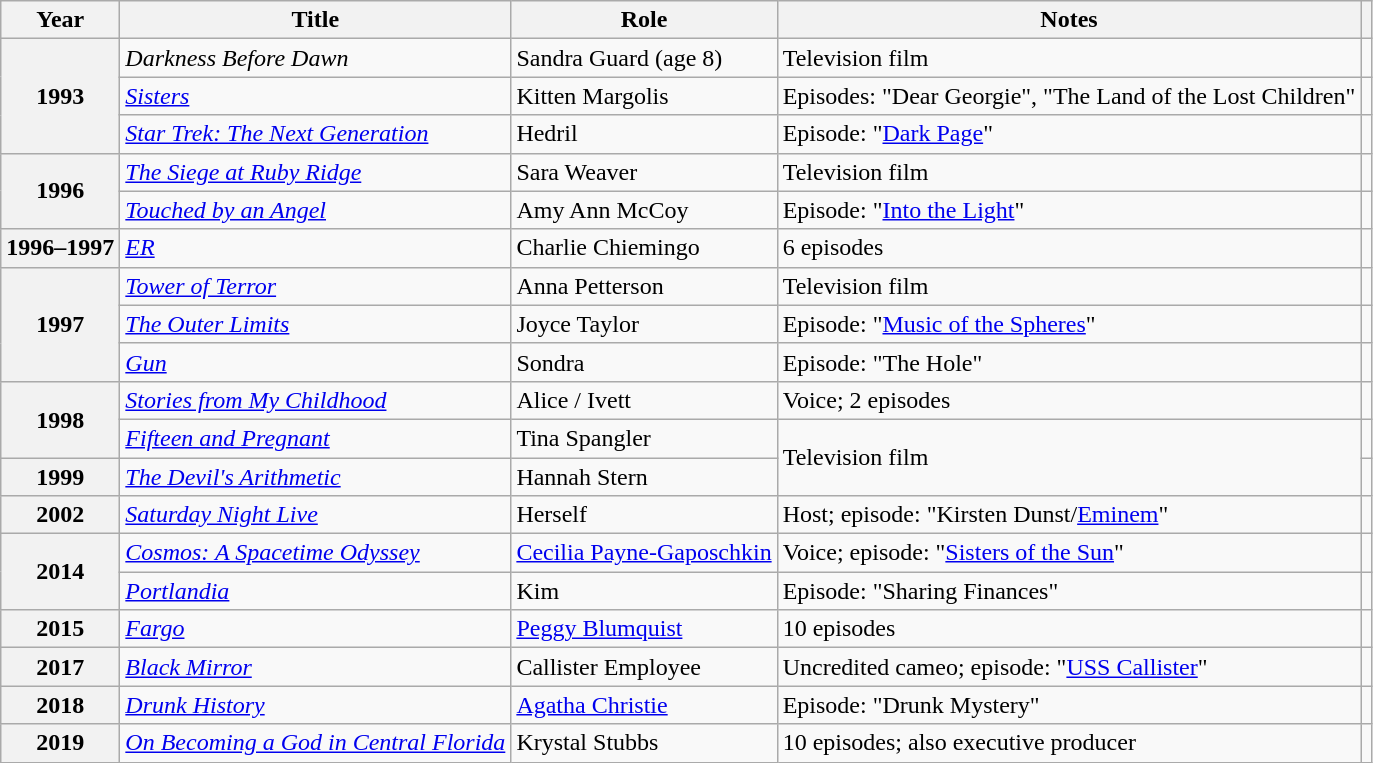<table class="wikitable sortable plainrowheaders">
<tr>
<th scope="col">Year</th>
<th scope="col">Title</th>
<th scope="col">Role</th>
<th scope="col" class="unsortable">Notes</th>
<th scope="col" class="unsortable"></th>
</tr>
<tr>
<th rowspan=3 scope="row">1993</th>
<td><em>Darkness Before Dawn</em></td>
<td>Sandra Guard (age 8)</td>
<td>Television film</td>
<td style="text-align:center;"></td>
</tr>
<tr>
<td><em><a href='#'>Sisters</a></em></td>
<td>Kitten Margolis</td>
<td>Episodes: "Dear Georgie", "The Land of the Lost Children"</td>
<td style="text-align:center;"></td>
</tr>
<tr>
<td><em><a href='#'>Star Trek: The Next Generation</a></em></td>
<td>Hedril</td>
<td>Episode: "<a href='#'>Dark Page</a>"</td>
<td style="text-align:center;"></td>
</tr>
<tr>
<th rowspan=2 scope="row">1996</th>
<td><em><a href='#'>The Siege at Ruby Ridge</a></em></td>
<td>Sara Weaver</td>
<td>Television film</td>
<td style="text-align:center;"></td>
</tr>
<tr>
<td><em><a href='#'>Touched by an Angel</a></em></td>
<td>Amy Ann McCoy</td>
<td>Episode: "<a href='#'>Into the Light</a>"</td>
<td style="text-align:center;"></td>
</tr>
<tr>
<th scope="row">1996–1997</th>
<td><em><a href='#'>ER</a></em></td>
<td>Charlie Chiemingo</td>
<td>6 episodes</td>
<td style="text-align:center;"></td>
</tr>
<tr>
<th rowspan=3 scope="row">1997</th>
<td><em><a href='#'>Tower of Terror</a></em></td>
<td>Anna Petterson</td>
<td>Television film</td>
<td style="text-align:center;"></td>
</tr>
<tr>
<td><em><a href='#'>The Outer Limits</a></em></td>
<td>Joyce Taylor</td>
<td>Episode: "<a href='#'>Music of the Spheres</a>"</td>
<td style="text-align:center;"></td>
</tr>
<tr>
<td><em><a href='#'>Gun</a></em></td>
<td>Sondra</td>
<td>Episode: "The Hole"</td>
<td style="text-align:center;"></td>
</tr>
<tr>
<th rowspan=2 scope="row">1998</th>
<td><em><a href='#'>Stories from My Childhood</a></em></td>
<td>Alice / Ivett</td>
<td>Voice; 2 episodes</td>
<td style="text-align:center;"></td>
</tr>
<tr>
<td><em><a href='#'>Fifteen and Pregnant</a></em></td>
<td>Tina Spangler</td>
<td rowspan=2>Television film</td>
<td style="text-align:center;"></td>
</tr>
<tr>
<th scope="row">1999</th>
<td><em><a href='#'>The Devil's Arithmetic</a></em></td>
<td>Hannah Stern</td>
<td style="text-align:center;"></td>
</tr>
<tr>
<th scope="row">2002</th>
<td><em><a href='#'>Saturday Night Live</a></em></td>
<td>Herself</td>
<td>Host; episode: "Kirsten Dunst/<a href='#'>Eminem</a>"</td>
<td style="text-align:center;"></td>
</tr>
<tr>
<th rowspan=2 scope="row">2014</th>
<td><em><a href='#'>Cosmos: A Spacetime Odyssey</a></em></td>
<td><a href='#'>Cecilia Payne-Gaposchkin</a></td>
<td>Voice; episode: "<a href='#'>Sisters of the Sun</a>"</td>
<td style="text-align:center;"></td>
</tr>
<tr>
<td><em><a href='#'>Portlandia</a></em></td>
<td>Kim</td>
<td>Episode: "Sharing Finances"</td>
<td style="text-align:center;"></td>
</tr>
<tr>
<th scope="row">2015</th>
<td><em><a href='#'>Fargo</a></em></td>
<td><a href='#'>Peggy Blumquist</a></td>
<td>10 episodes</td>
<td style="text-align:center;"></td>
</tr>
<tr>
<th scope="row">2017</th>
<td><em><a href='#'>Black Mirror</a></em></td>
<td>Callister Employee</td>
<td>Uncredited cameo; episode: "<a href='#'>USS Callister</a>"</td>
<td style="text-align:center;"></td>
</tr>
<tr>
<th scope="row">2018</th>
<td><em><a href='#'>Drunk History</a></em></td>
<td><a href='#'>Agatha Christie</a></td>
<td>Episode: "Drunk Mystery"</td>
<td style="text-align:center;"></td>
</tr>
<tr>
<th scope="row">2019</th>
<td><em><a href='#'>On Becoming a God in Central Florida</a></em></td>
<td>Krystal Stubbs</td>
<td>10 episodes; also executive producer</td>
<td style="text-align:center;"></td>
</tr>
</table>
